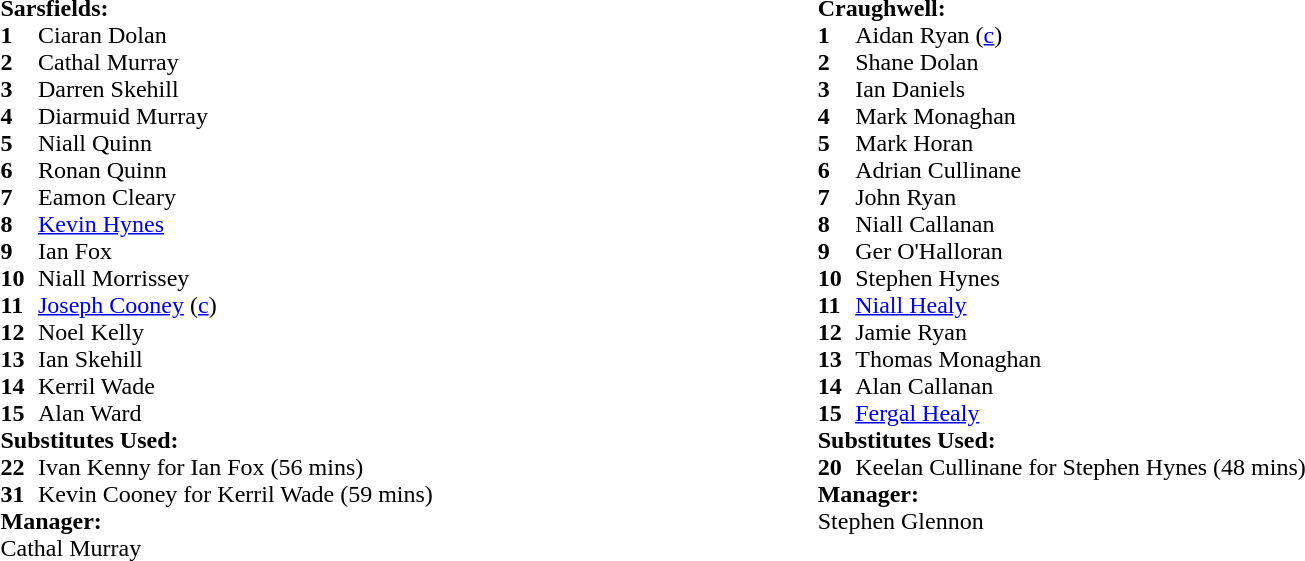<table style="width:75%;">
<tr>
<td style="vertical-align:top; width:50%;"><br><table style="font-size: 100%" cellspacing="0" cellpadding="0">
<tr>
<td colspan="4"><strong>Sarsfields:</strong></td>
</tr>
<tr>
<th width=25></th>
</tr>
<tr>
<td><strong>1</strong></td>
<td>Ciaran Dolan</td>
</tr>
<tr>
<td><strong>2</strong></td>
<td>Cathal Murray</td>
</tr>
<tr>
<td><strong>3</strong></td>
<td>Darren Skehill</td>
</tr>
<tr>
<td><strong>4</strong></td>
<td>Diarmuid Murray</td>
</tr>
<tr>
<td><strong>5</strong></td>
<td>Niall Quinn</td>
</tr>
<tr>
<td><strong>6</strong></td>
<td>Ronan Quinn</td>
</tr>
<tr>
<td><strong>7</strong></td>
<td>Eamon Cleary</td>
</tr>
<tr>
<td><strong>8</strong></td>
<td><a href='#'>Kevin Hynes</a></td>
</tr>
<tr>
<td><strong>9</strong></td>
<td>Ian Fox</td>
</tr>
<tr>
<td><strong>10</strong></td>
<td>Niall Morrissey</td>
</tr>
<tr>
<td><strong>11</strong></td>
<td><a href='#'>Joseph Cooney</a> (<a href='#'>c</a>)</td>
</tr>
<tr>
<td><strong>12</strong></td>
<td>Noel Kelly</td>
</tr>
<tr>
<td><strong>13</strong></td>
<td>Ian Skehill</td>
</tr>
<tr>
<td><strong>14</strong></td>
<td>Kerril Wade</td>
</tr>
<tr>
<td><strong>15</strong></td>
<td>Alan Ward</td>
</tr>
<tr>
<td colspan=3><strong>Substitutes Used:</strong></td>
</tr>
<tr>
<td><strong>22</strong></td>
<td>Ivan Kenny for Ian Fox (56 mins)</td>
</tr>
<tr>
<td><strong>31</strong></td>
<td>Kevin Cooney for Kerril Wade (59 mins)</td>
</tr>
<tr>
<td colspan=3><strong>Manager:</strong></td>
</tr>
<tr>
<td colspan=4>Cathal Murray</td>
</tr>
</table>
</td>
<td style="vertical-align:top; width:50%;"><br><table cellspacing="0" cellpadding="0" style="font-size:100%; margin:auto;">
<tr>
<td colspan="4"><strong>Craughwell:</strong></td>
</tr>
<tr>
<th width=25></th>
</tr>
<tr>
<td><strong>1</strong></td>
<td>Aidan Ryan (<a href='#'>c</a>)</td>
</tr>
<tr>
<td><strong>2</strong></td>
<td>Shane Dolan</td>
</tr>
<tr>
<td><strong>3</strong></td>
<td>Ian Daniels</td>
</tr>
<tr>
<td><strong>4</strong></td>
<td>Mark Monaghan</td>
</tr>
<tr>
<td><strong>5</strong></td>
<td>Mark Horan</td>
</tr>
<tr>
<td><strong>6</strong></td>
<td>Adrian Cullinane</td>
</tr>
<tr>
<td><strong>7</strong></td>
<td>John Ryan</td>
</tr>
<tr>
<td><strong>8</strong></td>
<td>Niall Callanan</td>
</tr>
<tr>
<td><strong>9</strong></td>
<td>Ger O'Halloran</td>
</tr>
<tr>
<td><strong>10</strong></td>
<td>Stephen Hynes</td>
</tr>
<tr>
<td><strong>11</strong></td>
<td><a href='#'>Niall Healy</a></td>
</tr>
<tr>
<td><strong>12</strong></td>
<td>Jamie Ryan</td>
</tr>
<tr>
<td><strong>13</strong></td>
<td>Thomas Monaghan</td>
</tr>
<tr>
<td><strong>14</strong></td>
<td>Alan Callanan</td>
</tr>
<tr>
<td><strong>15</strong></td>
<td><a href='#'>Fergal Healy</a></td>
</tr>
<tr>
<td colspan=3><strong>Substitutes Used:</strong></td>
</tr>
<tr>
<td><strong>20</strong></td>
<td>Keelan Cullinane for Stephen Hynes (48 mins)</td>
</tr>
<tr>
<td colspan=3><strong>Manager:</strong></td>
</tr>
<tr>
<td colspan=4>Stephen Glennon</td>
</tr>
</table>
</td>
</tr>
</table>
